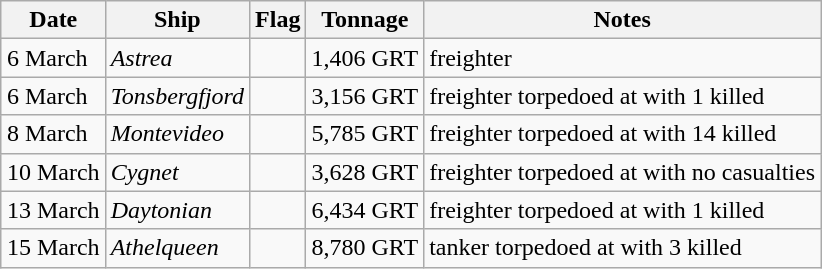<table class=wikitable style="margin:1em auto;">
<tr>
<th>Date</th>
<th>Ship</th>
<th>Flag</th>
<th>Tonnage</th>
<th>Notes</th>
</tr>
<tr>
<td>6 March</td>
<td><em>Astrea</em></td>
<td></td>
<td>1,406 GRT</td>
<td>freighter</td>
</tr>
<tr>
<td>6 March</td>
<td><em>Tonsbergfjord</em></td>
<td></td>
<td>3,156 GRT</td>
<td>freighter torpedoed at  with 1 killed</td>
</tr>
<tr>
<td>8 March</td>
<td><em>Montevideo</em></td>
<td></td>
<td>5,785 GRT</td>
<td>freighter torpedoed at  with 14 killed</td>
</tr>
<tr>
<td>10 March</td>
<td><em>Cygnet</em></td>
<td></td>
<td>3,628 GRT</td>
<td>freighter torpedoed at  with no casualties</td>
</tr>
<tr>
<td>13 March</td>
<td><em>Daytonian</em></td>
<td></td>
<td>6,434 GRT</td>
<td>freighter torpedoed at  with 1 killed</td>
</tr>
<tr>
<td>15 March</td>
<td><em>Athelqueen</em></td>
<td></td>
<td>8,780 GRT</td>
<td>tanker torpedoed at  with 3 killed</td>
</tr>
</table>
